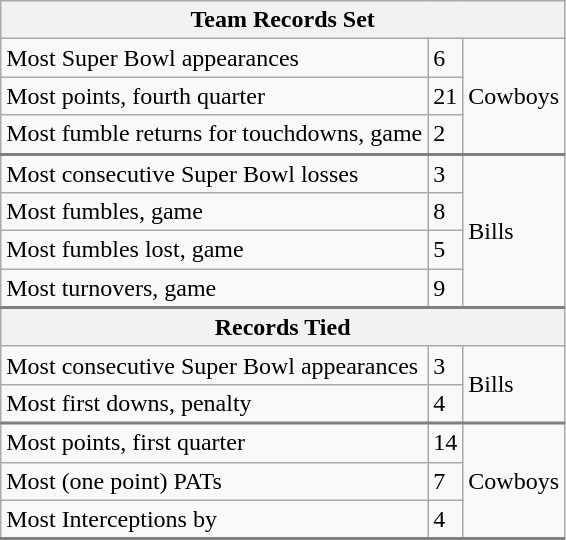<table class="wikitable">
<tr>
<th colspan=3>Team Records Set</th>
</tr>
<tr>
<td>Most Super Bowl appearances</td>
<td>6</td>
<td rowspan=3>Cowboys</td>
</tr>
<tr>
<td>Most points, fourth quarter</td>
<td>21</td>
</tr>
<tr style="border-bottom: 2px solid gray">
<td>Most fumble returns for touchdowns, game</td>
<td>2</td>
</tr>
<tr>
<td>Most consecutive Super Bowl losses</td>
<td>3</td>
<td rowspan=4>Bills</td>
</tr>
<tr>
<td>Most fumbles, game</td>
<td>8</td>
</tr>
<tr>
<td>Most fumbles lost, game</td>
<td>5</td>
</tr>
<tr style="border-bottom: 2px solid gray">
<td>Most turnovers, game</td>
<td>9</td>
</tr>
<tr>
<th colspan=3>Records Tied</th>
</tr>
<tr>
<td>Most consecutive Super Bowl appearances</td>
<td>3</td>
<td rowspan=2>Bills</td>
</tr>
<tr style="border-bottom: 2px solid gray">
<td>Most first downs, penalty</td>
<td>4</td>
</tr>
<tr>
<td>Most points, first quarter</td>
<td>14</td>
<td rowspan=3 style="border-bottom: 2px solid gray">Cowboys</td>
</tr>
<tr>
<td>Most (one point) PATs</td>
<td>7</td>
</tr>
<tr style="border-bottom: 2px solid gray">
<td>Most Interceptions by</td>
<td>4</td>
</tr>
</table>
